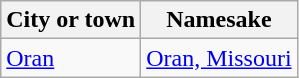<table class="wikitable">
<tr>
<th>City or town</th>
<th>Namesake</th>
</tr>
<tr>
<td><a href='#'>Oran</a></td>
<td><a href='#'>Oran, Missouri</a></td>
</tr>
</table>
